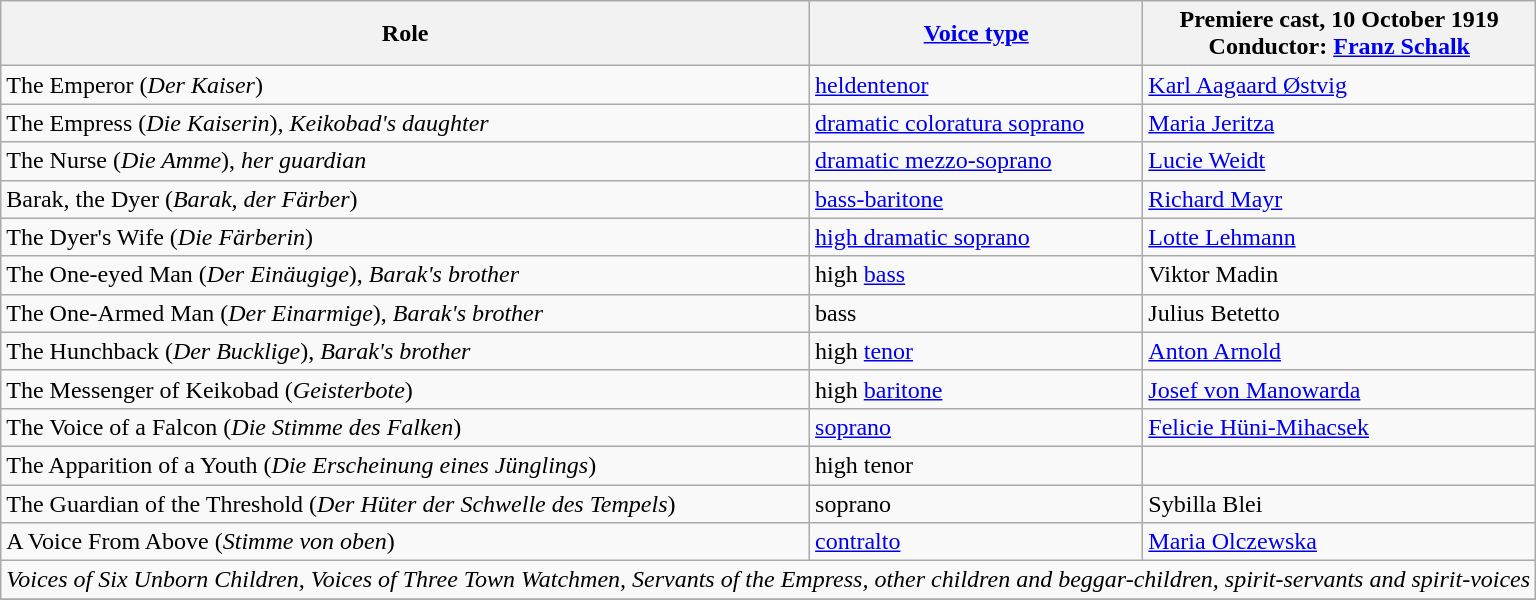<table class="wikitable">
<tr>
<th>Role</th>
<th><a href='#'>Voice type</a></th>
<th>Premiere cast, 10 October 1919<br>Conductor: <a href='#'>Franz Schalk</a></th>
</tr>
<tr>
<td>The Emperor (<em>Der Kaiser</em>)</td>
<td><a href='#'>heldentenor</a></td>
<td><a href='#'>Karl Aagaard Østvig</a></td>
</tr>
<tr>
<td>The Empress (<em>Die Kaiserin</em>), <em>Keikobad's daughter</em></td>
<td><a href='#'>dramatic coloratura soprano</a></td>
<td><a href='#'>Maria Jeritza</a></td>
</tr>
<tr>
<td>The Nurse (<em>Die Amme</em>), <em>her guardian</em></td>
<td><a href='#'>dramatic mezzo-soprano</a></td>
<td><a href='#'>Lucie Weidt</a></td>
</tr>
<tr>
<td>Barak, the Dyer (<em>Barak</em>, <em>der Färber</em>)</td>
<td><a href='#'>bass-baritone</a></td>
<td><a href='#'>Richard Mayr</a></td>
</tr>
<tr>
<td>The Dyer's Wife (<em>Die Färberin</em>)</td>
<td><a href='#'>high dramatic soprano</a></td>
<td><a href='#'>Lotte Lehmann</a></td>
</tr>
<tr>
<td>The One-eyed Man (<em>Der Einäugige</em>), <em>Barak's brother</em></td>
<td>high <a href='#'>bass</a></td>
<td>Viktor Madin</td>
</tr>
<tr>
<td>The One-Armed Man (<em>Der Einarmige</em>), <em>Barak's brother</em></td>
<td>bass</td>
<td>Julius Betetto</td>
</tr>
<tr>
<td>The Hunchback (<em>Der Bucklige</em>), <em>Barak's brother</em></td>
<td>high <a href='#'>tenor</a></td>
<td><a href='#'>Anton Arnold</a></td>
</tr>
<tr>
<td>The Messenger of Keikobad (<em>Geisterbote</em>)</td>
<td>high <a href='#'>baritone</a></td>
<td><a href='#'>Josef von Manowarda</a></td>
</tr>
<tr>
<td>The Voice of a Falcon (<em>Die Stimme des Falken</em>)</td>
<td><a href='#'>soprano</a></td>
<td><a href='#'>Felicie Hüni-Mihacsek</a></td>
</tr>
<tr>
<td>The Apparition of a Youth (<em>Die Erscheinung eines Jünglings</em>)</td>
<td>high tenor</td>
<td></td>
</tr>
<tr>
<td>The Guardian of the Threshold (<em>Der Hüter der Schwelle des Tempels</em>)</td>
<td>soprano</td>
<td>Sybilla Blei</td>
</tr>
<tr>
<td>A Voice From Above (<em>Stimme von oben</em>)</td>
<td><a href='#'>contralto</a></td>
<td><a href='#'>Maria Olczewska</a></td>
</tr>
<tr>
<td colspan="3"><em>Voices of Six Unborn Children, Voices of Three Town Watchmen, Servants of the Empress, other children and beggar-children, spirit-servants and spirit-voices</em></td>
</tr>
<tr>
</tr>
</table>
